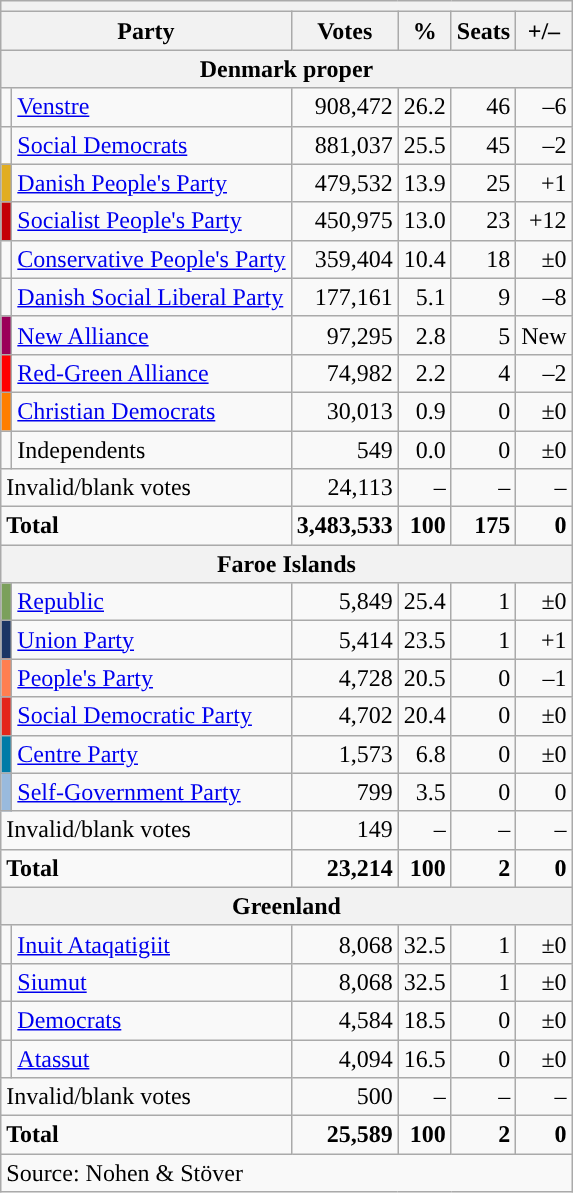<table class=wikitable style=text-align:right>
<tr>
<th colspan=7></th>
</tr>
<tr>
<th colspan=2>Party</th>
<th>Votes</th>
<th>%</th>
<th>Seats</th>
<th>+/–</th>
</tr>
<tr>
<th colspan=7>Denmark proper</th>
</tr>
<tr>
<td></td>
<td align=left><a href='#'>Venstre</a></td>
<td>908,472</td>
<td>26.2</td>
<td>46</td>
<td>–6</td>
</tr>
<tr>
<td></td>
<td align=left><a href='#'>Social Democrats</a></td>
<td>881,037</td>
<td>25.5</td>
<td>45</td>
<td>–2</td>
</tr>
<tr>
<td bgcolor="#E1AD21"></td>
<td align=left><a href='#'>Danish People's Party</a></td>
<td>479,532</td>
<td>13.9</td>
<td>25</td>
<td>+1</td>
</tr>
<tr>
<td bgcolor="#C40006"></td>
<td align=left><a href='#'>Socialist People's Party</a></td>
<td>450,975</td>
<td>13.0</td>
<td>23</td>
<td>+12</td>
</tr>
<tr>
<td></td>
<td align=left><a href='#'>Conservative People's Party</a></td>
<td>359,404</td>
<td>10.4</td>
<td>18</td>
<td>±0</td>
</tr>
<tr>
<td></td>
<td align=left><a href='#'>Danish Social Liberal Party</a></td>
<td>177,161</td>
<td>5.1</td>
<td>9</td>
<td>–8</td>
</tr>
<tr>
<td bgcolor="#9B0059"></td>
<td align=left><a href='#'>New Alliance</a></td>
<td>97,295</td>
<td>2.8</td>
<td>5</td>
<td>New</td>
</tr>
<tr>
<td bgcolor="red"></td>
<td align=left><a href='#'>Red-Green Alliance</a></td>
<td>74,982</td>
<td>2.2</td>
<td>4</td>
<td>–2</td>
</tr>
<tr>
<td bgcolor="#FF7E00"></td>
<td align=left><a href='#'>Christian Democrats</a></td>
<td>30,013</td>
<td>0.9</td>
<td>0</td>
<td>±0</td>
</tr>
<tr>
<td></td>
<td align=left>Independents</td>
<td>549</td>
<td>0.0</td>
<td>0</td>
<td>±0</td>
</tr>
<tr>
<td align=left colspan=2>Invalid/blank votes</td>
<td>24,113</td>
<td>–</td>
<td>–</td>
<td>–</td>
</tr>
<tr>
<td align=left colspan=2><strong>Total</strong></td>
<td><strong>3,483,533</strong></td>
<td><strong>100</strong></td>
<td><strong>175</strong></td>
<td><strong>0</strong></td>
</tr>
<tr>
<th colspan=7>Faroe Islands</th>
</tr>
<tr>
<td bgcolor="#7BA05B"></td>
<td align=left><a href='#'>Republic</a></td>
<td>5,849</td>
<td>25.4</td>
<td>1</td>
<td>±0</td>
</tr>
<tr>
<td bgcolor="#1B3665"></td>
<td align=left><a href='#'>Union Party</a></td>
<td>5,414</td>
<td>23.5</td>
<td>1</td>
<td>+1</td>
</tr>
<tr>
<td bgcolor="#FF7F50"></td>
<td align=left><a href='#'>People's Party</a></td>
<td>4,728</td>
<td>20.5</td>
<td>0</td>
<td>–1</td>
</tr>
<tr>
<td bgcolor="#E4251A"></td>
<td align=left><a href='#'>Social Democratic Party</a></td>
<td>4,702</td>
<td>20.4</td>
<td>0</td>
<td>±0</td>
</tr>
<tr>
<td bgcolor="#007BA7"></td>
<td align=left><a href='#'>Centre Party</a></td>
<td>1,573</td>
<td>6.8</td>
<td>0</td>
<td>±0</td>
</tr>
<tr>
<td bgcolor="#99BADD"></td>
<td align=left><a href='#'>Self-Government Party</a></td>
<td>799</td>
<td>3.5</td>
<td>0</td>
<td>0</td>
</tr>
<tr>
<td align=left colspan=2>Invalid/blank votes</td>
<td>149</td>
<td>–</td>
<td>–</td>
<td>–</td>
</tr>
<tr>
<td align=left colspan=2><strong>Total</strong></td>
<td><strong>23,214</strong></td>
<td><strong>100</strong></td>
<td><strong>2</strong></td>
<td><strong>0</strong></td>
</tr>
<tr>
<th colspan=7>Greenland</th>
</tr>
<tr>
<td></td>
<td align=left><a href='#'>Inuit Ataqatigiit</a></td>
<td>8,068</td>
<td>32.5</td>
<td>1</td>
<td>±0</td>
</tr>
<tr>
<td></td>
<td align=left><a href='#'>Siumut</a></td>
<td>8,068</td>
<td>32.5</td>
<td>1</td>
<td>±0</td>
</tr>
<tr>
<td></td>
<td align=left><a href='#'>Democrats</a></td>
<td>4,584</td>
<td>18.5</td>
<td>0</td>
<td>±0</td>
</tr>
<tr>
<td></td>
<td align=left><a href='#'>Atassut</a></td>
<td>4,094</td>
<td>16.5</td>
<td>0</td>
<td>±0</td>
</tr>
<tr>
<td align=left colspan=2>Invalid/blank votes</td>
<td>500</td>
<td>–</td>
<td>–</td>
<td>–</td>
</tr>
<tr>
<td align=left colspan=2><strong>Total</strong></td>
<td><strong>25,589</strong></td>
<td><strong>100</strong></td>
<td><strong>2</strong></td>
<td><strong>0</strong></td>
</tr>
<tr>
<td align=left colspan=6>Source: Nohen & Stöver</td>
</tr>
</table>
